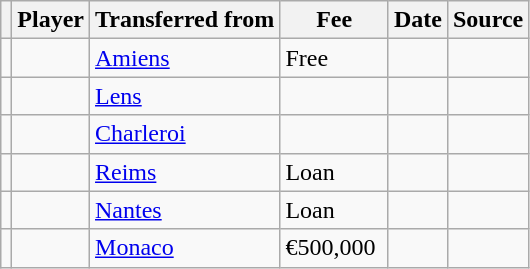<table class="wikitable plainrowheaders sortable">
<tr>
<th></th>
<th scope="col">Player</th>
<th>Transferred from</th>
<th style="width: 65px;">Fee</th>
<th scope="col">Date</th>
<th scope="col">Source</th>
</tr>
<tr>
<td align=center></td>
<td></td>
<td> <a href='#'>Amiens</a></td>
<td>Free</td>
<td></td>
<td></td>
</tr>
<tr>
<td align=center></td>
<td></td>
<td> <a href='#'>Lens</a></td>
<td></td>
<td></td>
<td></td>
</tr>
<tr>
<td align="center"></td>
<td></td>
<td> <a href='#'>Charleroi</a></td>
<td></td>
<td></td>
<td></td>
</tr>
<tr>
<td align=center></td>
<td></td>
<td> <a href='#'>Reims</a></td>
<td>Loan</td>
<td></td>
<td></td>
</tr>
<tr>
<td align=center></td>
<td></td>
<td> <a href='#'>Nantes</a></td>
<td>Loan</td>
<td></td>
<td></td>
</tr>
<tr>
<td align=center></td>
<td></td>
<td> <a href='#'>Monaco</a></td>
<td>€500,000</td>
<td></td>
<td></td>
</tr>
</table>
